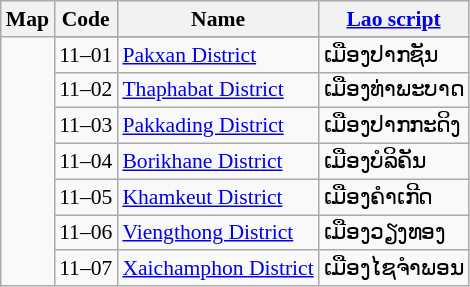<table class="wikitable"  style="font-size:90%;">
<tr>
<th>Map</th>
<th>Code</th>
<th>Name</th>
<th><a href='#'>Lao script</a></th>
</tr>
<tr>
<td rowspan=8></td>
</tr>
<tr>
<td>11–01</td>
<td><a href='#'>Pakxan District</a></td>
<td>ເມືອງປາກຊັນ</td>
</tr>
<tr>
<td>11–02</td>
<td><a href='#'>Thaphabat District</a></td>
<td>ເມືອງທ່າພະບາດ</td>
</tr>
<tr>
<td>11–03</td>
<td><a href='#'>Pakkading District</a></td>
<td>ເມືອງປາກກະດິງ</td>
</tr>
<tr>
<td>11–04</td>
<td><a href='#'>Borikhane District</a></td>
<td>ເມືອງບໍລິຄັນ</td>
</tr>
<tr>
<td>11–05</td>
<td><a href='#'>Khamkeut District</a></td>
<td>ເມືອງຄຳເກີດ</td>
</tr>
<tr>
<td>11–06</td>
<td><a href='#'>Viengthong District</a></td>
<td>ເມືອງວຽງທອງ</td>
</tr>
<tr>
<td>11–07</td>
<td><a href='#'>Xaichamphon District</a></td>
<td>ເມືອງໄຊຈໍາພອນ</td>
</tr>
</table>
